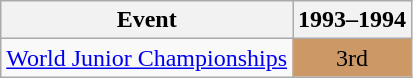<table class="wikitable" style="text-align:center">
<tr>
<th>Event</th>
<th>1993–1994</th>
</tr>
<tr>
<td align=left><a href='#'>World Junior Championships</a></td>
<td bgcolor=cc9966>3rd</td>
</tr>
</table>
